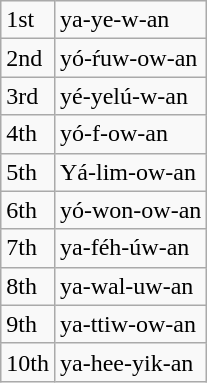<table class="wikitable">
<tr>
<td>1st</td>
<td>ya-ye-w-an</td>
</tr>
<tr>
<td>2nd</td>
<td>yó-ŕuw-ow-an</td>
</tr>
<tr>
<td>3rd</td>
<td>yé-yelú-w-an</td>
</tr>
<tr>
<td>4th</td>
<td>yó-f-ow-an</td>
</tr>
<tr>
<td>5th</td>
<td>Yá-lim-ow-an</td>
</tr>
<tr>
<td>6th</td>
<td>yó-won-ow-an</td>
</tr>
<tr>
<td>7th</td>
<td>ya-féh-úw-an</td>
</tr>
<tr>
<td>8th</td>
<td>ya-wal-uw-an</td>
</tr>
<tr>
<td>9th</td>
<td>ya-ttiw-ow-an</td>
</tr>
<tr>
<td>10th</td>
<td>ya-hee-yik-an</td>
</tr>
</table>
